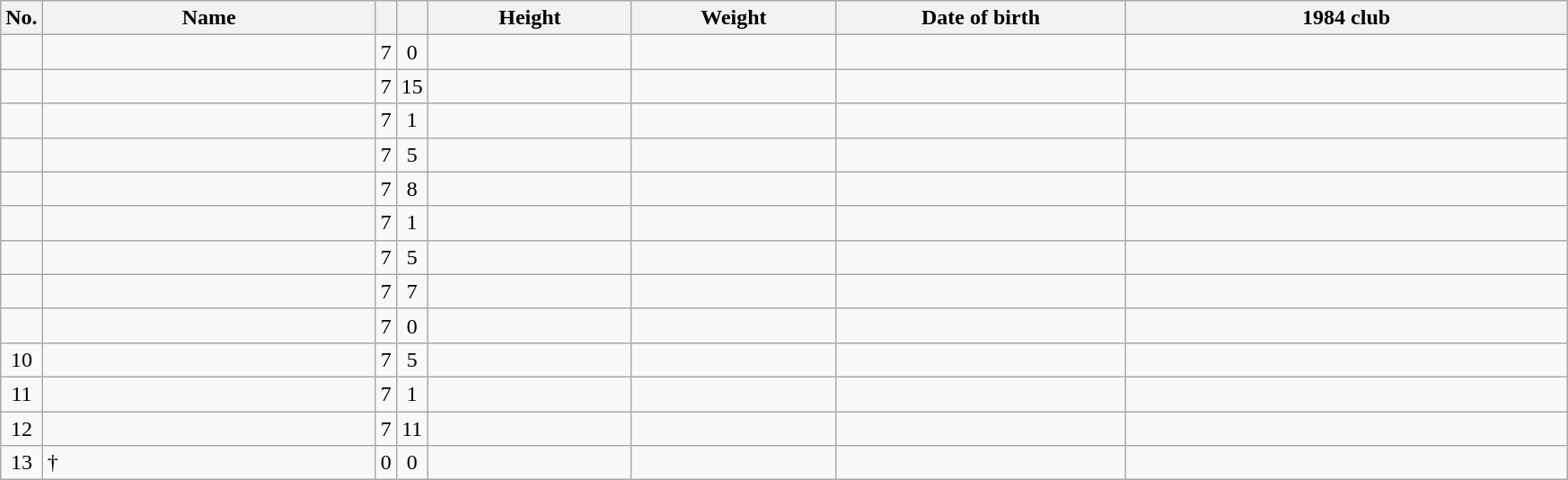<table class="wikitable sortable" style="text-align:center;">
<tr>
<th>No.</th>
<th style="width:15em">Name</th>
<th></th>
<th></th>
<th style="width:9em">Height</th>
<th style="width:9em">Weight</th>
<th style="width:13em">Date of birth</th>
<th style="width:20em">1984 club</th>
</tr>
<tr>
<td></td>
<td align=left></td>
<td>7</td>
<td>0</td>
<td></td>
<td></td>
<td align=right></td>
<td align=left></td>
</tr>
<tr>
<td></td>
<td align=left></td>
<td>7</td>
<td>15</td>
<td></td>
<td></td>
<td align=right></td>
<td align=left></td>
</tr>
<tr>
<td></td>
<td align=left></td>
<td>7</td>
<td>1</td>
<td></td>
<td></td>
<td align=right></td>
<td align=left></td>
</tr>
<tr>
<td></td>
<td align=left></td>
<td>7</td>
<td>5</td>
<td></td>
<td></td>
<td align=right></td>
<td align=left></td>
</tr>
<tr>
<td></td>
<td align=left></td>
<td>7</td>
<td>8</td>
<td></td>
<td></td>
<td align=right></td>
<td align=left></td>
</tr>
<tr>
<td></td>
<td align=left></td>
<td>7</td>
<td>1</td>
<td></td>
<td></td>
<td align=right></td>
<td align=left></td>
</tr>
<tr>
<td></td>
<td align=left></td>
<td>7</td>
<td>5</td>
<td></td>
<td></td>
<td align=right></td>
<td align=left></td>
</tr>
<tr>
<td></td>
<td align=left></td>
<td>7</td>
<td>7</td>
<td></td>
<td></td>
<td align=right></td>
<td align=left></td>
</tr>
<tr>
<td></td>
<td align=left></td>
<td>7</td>
<td>0</td>
<td></td>
<td></td>
<td align=right></td>
<td align=left></td>
</tr>
<tr>
<td>10</td>
<td align=left></td>
<td>7</td>
<td>5</td>
<td></td>
<td></td>
<td align=right></td>
<td align=left></td>
</tr>
<tr>
<td>11</td>
<td align=left></td>
<td>7</td>
<td>1</td>
<td></td>
<td></td>
<td align=right></td>
<td align=left></td>
</tr>
<tr>
<td>12</td>
<td align=left></td>
<td>7</td>
<td>11</td>
<td></td>
<td></td>
<td align=right></td>
<td align=left></td>
</tr>
<tr>
<td>13</td>
<td align=left> †</td>
<td>0</td>
<td>0</td>
<td></td>
<td></td>
<td align=right></td>
<td align=left></td>
</tr>
</table>
